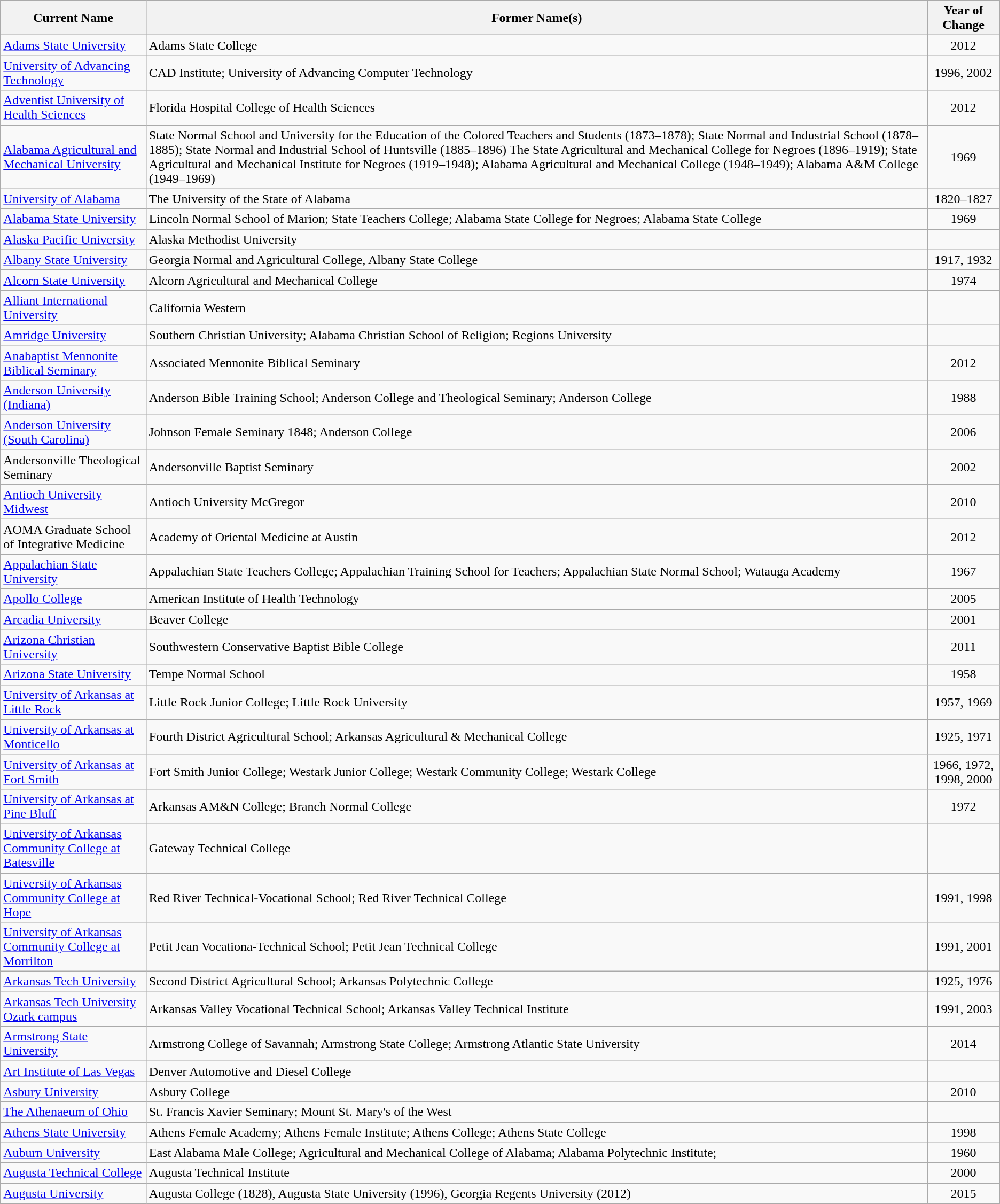<table class="wikitable sortable">
<tr>
<th>Current Name</th>
<th>Former Name(s)</th>
<th>Year of Change</th>
</tr>
<tr>
<td><a href='#'>Adams State University</a></td>
<td>Adams State College</td>
<td align="center">2012</td>
</tr>
<tr>
<td><a href='#'>University of Advancing Technology</a></td>
<td>CAD Institute; University of Advancing Computer Technology</td>
<td align="center">1996, 2002</td>
</tr>
<tr>
<td><a href='#'>Adventist University of Health Sciences</a></td>
<td>Florida Hospital College of Health Sciences</td>
<td align="center">2012</td>
</tr>
<tr>
<td><a href='#'>Alabama Agricultural and Mechanical University</a></td>
<td>State Normal School and University for the Education of the Colored Teachers and Students (1873–1878); State Normal and Industrial School (1878–1885); State Normal and Industrial School of Huntsville (1885–1896) The State Agricultural and Mechanical College for Negroes (1896–1919); State Agricultural and Mechanical Institute for Negroes (1919–1948); Alabama Agricultural and Mechanical College (1948–1949); Alabama A&M College (1949–1969)</td>
<td align="center">1969</td>
</tr>
<tr>
<td><a href='#'>University of Alabama</a></td>
<td>The University of the State of Alabama</td>
<td align="center">1820–1827</td>
</tr>
<tr>
<td><a href='#'>Alabama State University</a></td>
<td>Lincoln Normal School of Marion; State Teachers College; Alabama State College for Negroes; Alabama State College</td>
<td align="center">1969</td>
</tr>
<tr>
<td><a href='#'>Alaska Pacific University</a></td>
<td>Alaska Methodist University</td>
<td align="center"></td>
</tr>
<tr>
<td><a href='#'>Albany State University</a></td>
<td>Georgia Normal and Agricultural College, Albany State College</td>
<td align="center">1917, 1932</td>
</tr>
<tr>
<td><a href='#'>Alcorn State University</a></td>
<td>Alcorn Agricultural and Mechanical College</td>
<td align="center">1974</td>
</tr>
<tr>
<td><a href='#'>Alliant International University</a></td>
<td>California Western</td>
<td align="center"></td>
</tr>
<tr>
<td><a href='#'>Amridge University</a></td>
<td>Southern Christian University; Alabama Christian School of Religion; Regions University</td>
<td align="center"></td>
</tr>
<tr>
<td><a href='#'>Anabaptist Mennonite Biblical Seminary</a></td>
<td>Associated Mennonite Biblical Seminary</td>
<td align="center">2012</td>
</tr>
<tr>
<td><a href='#'>Anderson University (Indiana)</a></td>
<td>Anderson Bible Training School; Anderson College and Theological Seminary; Anderson College</td>
<td align="center">1988</td>
</tr>
<tr>
<td><a href='#'>Anderson University (South Carolina)</a></td>
<td>Johnson Female Seminary 1848; Anderson College</td>
<td align="center">2006</td>
</tr>
<tr>
<td>Andersonville Theological Seminary</td>
<td>Andersonville Baptist Seminary</td>
<td align="center">2002</td>
</tr>
<tr>
<td><a href='#'>Antioch University Midwest</a></td>
<td>Antioch University McGregor</td>
<td align="center">2010</td>
</tr>
<tr>
<td>AOMA Graduate School of Integrative Medicine</td>
<td>Academy of Oriental Medicine at Austin</td>
<td align="center">2012</td>
</tr>
<tr>
<td><a href='#'>Appalachian State University</a></td>
<td>Appalachian State Teachers College; Appalachian Training School for Teachers; Appalachian State Normal School; Watauga Academy</td>
<td align="center">1967</td>
</tr>
<tr>
<td><a href='#'>Apollo College</a></td>
<td>American Institute of Health Technology</td>
<td align="center">2005</td>
</tr>
<tr>
<td><a href='#'>Arcadia University</a></td>
<td>Beaver College</td>
<td align="center">2001</td>
</tr>
<tr>
<td><a href='#'>Arizona Christian University</a></td>
<td>Southwestern Conservative Baptist Bible College</td>
<td align="center">2011</td>
</tr>
<tr>
<td><a href='#'>Arizona State University</a></td>
<td>Tempe Normal School</td>
<td align="center">1958</td>
</tr>
<tr>
<td><a href='#'>University of Arkansas at Little Rock</a></td>
<td>Little Rock Junior College; Little Rock University</td>
<td align="center">1957, 1969</td>
</tr>
<tr>
<td><a href='#'>University of Arkansas at Monticello</a></td>
<td>Fourth District Agricultural School; Arkansas Agricultural & Mechanical College</td>
<td align="center">1925, 1971</td>
</tr>
<tr>
<td><a href='#'>University of Arkansas at Fort Smith</a></td>
<td>Fort Smith Junior College; Westark Junior College; Westark Community College; Westark College</td>
<td align="center">1966, 1972, 1998, 2000</td>
</tr>
<tr>
<td><a href='#'>University of Arkansas at Pine Bluff</a></td>
<td>Arkansas AM&N College; Branch Normal College</td>
<td align="center">1972</td>
</tr>
<tr>
<td><a href='#'>University of Arkansas Community College at Batesville</a></td>
<td>Gateway Technical College</td>
<td align="center"></td>
</tr>
<tr>
<td><a href='#'>University of Arkansas Community College at Hope</a></td>
<td>Red River Technical-Vocational School; Red River Technical College</td>
<td align="center">1991, 1998</td>
</tr>
<tr>
<td><a href='#'>University of Arkansas Community College at Morrilton</a></td>
<td>Petit Jean Vocationa-Technical School; Petit Jean Technical College</td>
<td align="center">1991, 2001</td>
</tr>
<tr>
<td><a href='#'>Arkansas Tech University</a></td>
<td>Second District Agricultural School; Arkansas Polytechnic College</td>
<td align="center">1925, 1976</td>
</tr>
<tr>
<td><a href='#'>Arkansas Tech University Ozark campus</a></td>
<td>Arkansas Valley Vocational Technical School; Arkansas Valley Technical Institute</td>
<td align="center">1991, 2003</td>
</tr>
<tr>
<td><a href='#'>Armstrong State University</a></td>
<td>Armstrong College of Savannah; Armstrong State College; Armstrong Atlantic State University</td>
<td align="center">2014</td>
</tr>
<tr>
<td><a href='#'>Art Institute of Las Vegas</a></td>
<td>Denver Automotive and Diesel College</td>
<td align="center"></td>
</tr>
<tr>
<td><a href='#'>Asbury University</a></td>
<td>Asbury College</td>
<td align="center">2010</td>
</tr>
<tr>
<td><a href='#'>The Athenaeum of Ohio</a></td>
<td>St. Francis Xavier Seminary; Mount St. Mary's of the West</td>
<td align="center"></td>
</tr>
<tr>
<td><a href='#'>Athens State University</a></td>
<td>Athens Female Academy; Athens Female Institute; Athens College; Athens State College</td>
<td align="center">1998</td>
</tr>
<tr>
<td><a href='#'>Auburn University</a></td>
<td>East Alabama Male College; Agricultural and Mechanical College of Alabama; Alabama Polytechnic Institute;</td>
<td align="center">1960</td>
</tr>
<tr>
<td><a href='#'>Augusta Technical College</a></td>
<td>Augusta Technical Institute</td>
<td align="center">2000</td>
</tr>
<tr>
<td><a href='#'>Augusta University</a></td>
<td>Augusta College (1828), Augusta State University (1996), Georgia Regents University (2012)</td>
<td align="center">2015</td>
</tr>
</table>
